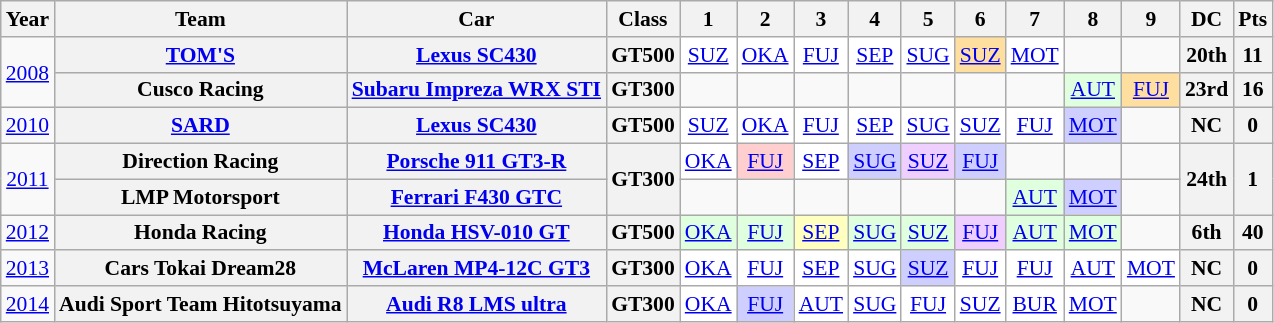<table class="wikitable" style="text-align:center; font-size:90%">
<tr>
<th>Year</th>
<th>Team</th>
<th>Car</th>
<th>Class</th>
<th>1</th>
<th>2</th>
<th>3</th>
<th>4</th>
<th>5</th>
<th>6</th>
<th>7</th>
<th>8</th>
<th>9</th>
<th>DC</th>
<th>Pts</th>
</tr>
<tr>
<td rowspan=2><a href='#'>2008</a></td>
<th><a href='#'>TOM'S</a></th>
<th><a href='#'>Lexus SC430</a></th>
<th>GT500</th>
<td style="background:#FFFFFF;"><a href='#'>SUZ</a></td>
<td style="background:#FFFFFF;"><a href='#'>OKA</a></td>
<td style="background:#FFFFFF;"><a href='#'>FUJ</a></td>
<td style="background:#FFFFFF;"><a href='#'>SEP</a></td>
<td style="background:#FFFFFF;"><a href='#'>SUG</a></td>
<td style="background:#FFDF9F;"><a href='#'>SUZ</a><br></td>
<td style="background:#FFFFFF;"><a href='#'>MOT</a></td>
<td></td>
<td></td>
<th>20th</th>
<th>11</th>
</tr>
<tr>
<th>Cusco Racing</th>
<th><a href='#'>Subaru Impreza WRX STI</a></th>
<th>GT300</th>
<td></td>
<td></td>
<td></td>
<td></td>
<td></td>
<td></td>
<td></td>
<td style="background:#DFFFDF;"><a href='#'>AUT</a><br></td>
<td style="background:#FFDF9F;"><a href='#'>FUJ</a><br></td>
<th>23rd</th>
<th>16</th>
</tr>
<tr>
<td><a href='#'>2010</a></td>
<th><a href='#'>SARD</a></th>
<th><a href='#'>Lexus SC430</a></th>
<th>GT500</th>
<td style="background:#FFFFFF;"><a href='#'>SUZ</a></td>
<td style="background:#FFFFFF;"><a href='#'>OKA</a></td>
<td style="background:#FFFFFF;"><a href='#'>FUJ</a></td>
<td style="background:#FFFFFF;"><a href='#'>SEP</a></td>
<td style="background:#FFFFFF;"><a href='#'>SUG</a></td>
<td style="background:#FFFFFF;"><a href='#'>SUZ</a></td>
<td style="background:#FFFFFF;"><a href='#'>FUJ</a></td>
<td style="background:#CFCFFF;"><a href='#'>MOT</a><br></td>
<td></td>
<th>NC</th>
<th>0</th>
</tr>
<tr>
<td rowspan=2><a href='#'>2011</a></td>
<th>Direction Racing</th>
<th><a href='#'>Porsche 911 GT3-R</a></th>
<th rowspan=2>GT300</th>
<td style="background:#FFFFFF;"><a href='#'>OKA</a></td>
<td style="background:#FFCFCF;"><a href='#'>FUJ</a><br></td>
<td style="background:#FFFFFF;"><a href='#'>SEP</a></td>
<td style="background:#CFCFFF;"><a href='#'>SUG</a><br></td>
<td style="background:#EFCFFF;"><a href='#'>SUZ</a><br></td>
<td style="background:#CFCFFF;"><a href='#'>FUJ</a><br></td>
<td></td>
<td></td>
<td></td>
<th rowspan=2>24th</th>
<th rowspan=2>1</th>
</tr>
<tr>
<th>LMP Motorsport</th>
<th><a href='#'>Ferrari F430 GTC</a></th>
<td></td>
<td></td>
<td></td>
<td></td>
<td></td>
<td></td>
<td style="background:#DFFFDF;"><a href='#'>AUT</a><br></td>
<td style="background:#CFCFFF;"><a href='#'>MOT</a><br></td>
<td></td>
</tr>
<tr>
<td><a href='#'>2012</a></td>
<th>Honda Racing</th>
<th><a href='#'>Honda HSV-010 GT</a></th>
<th>GT500</th>
<td style="background:#DFFFDF;"><a href='#'>OKA</a><br></td>
<td style="background:#DFFFDF;"><a href='#'>FUJ</a><br></td>
<td style="background:#FFFFBF;"><a href='#'>SEP</a><br></td>
<td style="background:#DFFFDF;"><a href='#'>SUG</a><br></td>
<td style="background:#DFFFDF;"><a href='#'>SUZ</a><br></td>
<td style="background:#EFCFFF;"><a href='#'>FUJ</a><br></td>
<td style="background:#DFFFDF;"><a href='#'>AUT</a><br></td>
<td style="background:#DFFFDF;"><a href='#'>MOT</a><br></td>
<td></td>
<th>6th</th>
<th>40</th>
</tr>
<tr>
<td><a href='#'>2013</a></td>
<th>Cars Tokai Dream28</th>
<th><a href='#'>McLaren MP4-12C GT3</a></th>
<th>GT300</th>
<td style="background:#FFFFFF;"><a href='#'>OKA</a></td>
<td style="background:#FFFFFF;"><a href='#'>FUJ</a></td>
<td style="background:#FFFFFF;"><a href='#'>SEP</a></td>
<td style="background:#FFFFFF;"><a href='#'>SUG</a></td>
<td style="background:#CFCFFF;"><a href='#'>SUZ</a><br></td>
<td style="background:#FFFFFF;"><a href='#'>FUJ</a></td>
<td style="background:#FFFFFF;"><a href='#'>FUJ</a></td>
<td style="background:#FFFFFF;"><a href='#'>AUT</a></td>
<td style="background:#FFFFFF;"><a href='#'>MOT</a></td>
<th>NC</th>
<th>0</th>
</tr>
<tr>
<td><a href='#'>2014</a></td>
<th>Audi Sport Team Hitotsuyama</th>
<th><a href='#'>Audi R8 LMS ultra</a></th>
<th>GT300</th>
<td style="background:#FFFFFF;"><a href='#'>OKA</a></td>
<td style="background:#CFCFFF;"><a href='#'>FUJ</a><br></td>
<td style="background:#FFFFFF;"><a href='#'>AUT</a></td>
<td style="background:#FFFFFF;"><a href='#'>SUG</a></td>
<td style="background:#FFFFFF;"><a href='#'>FUJ</a></td>
<td style="background:#FFFFFF;"><a href='#'>SUZ</a></td>
<td style="background:#FFFFFF;"><a href='#'>BUR</a></td>
<td style="background:#FFFFFF;"><a href='#'>MOT</a></td>
<td></td>
<th>NC</th>
<th>0</th>
</tr>
</table>
